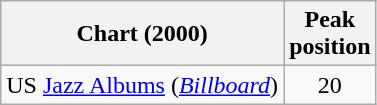<table class="wikitable sortable">
<tr>
<th>Chart (2000)</th>
<th>Peak<br>position</th>
</tr>
<tr>
<td>US <a href='#'>Jazz Albums</a> (<em><a href='#'>Billboard</a></em>)</td>
<td align=center>20</td>
</tr>
</table>
